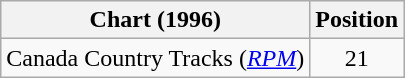<table class="wikitable sortable">
<tr>
<th scope="col">Chart (1996)</th>
<th scope="col">Position</th>
</tr>
<tr>
<td>Canada Country Tracks (<em><a href='#'>RPM</a></em>)</td>
<td align="center">21</td>
</tr>
</table>
